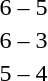<table style="text-align:center">
<tr>
<th width=200></th>
<th width=100></th>
<th width=200></th>
</tr>
<tr>
<td align=right><strong></strong></td>
<td>6 – 5</td>
<td align=left></td>
</tr>
<tr>
<td align=right><strong></strong></td>
<td>6 – 3</td>
<td align=left></td>
</tr>
<tr>
<td align=right><strong></strong></td>
<td>5 – 4</td>
<td align=left></td>
</tr>
</table>
